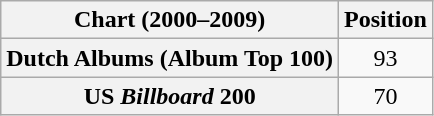<table class="wikitable sortable plainrowheaders" style="text-align:center;">
<tr>
<th scope="col">Chart (2000–2009)</th>
<th scope="col">Position</th>
</tr>
<tr>
<th scope="row">Dutch Albums (Album Top 100)</th>
<td>93</td>
</tr>
<tr>
<th scope="row">US <em>Billboard</em> 200</th>
<td>70</td>
</tr>
</table>
